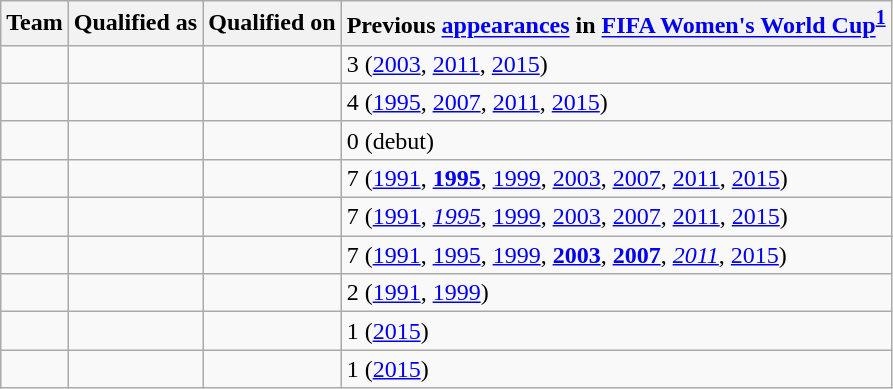<table class="wikitable sortable">
<tr>
<th>Team</th>
<th>Qualified as</th>
<th>Qualified on</th>
<th data-sort-type="number">Previous <a href='#'>appearances</a> in <a href='#'>FIFA Women's World Cup</a><sup><strong><a href='#'>1</a></strong></sup></th>
</tr>
<tr>
<td></td>
<td></td>
<td></td>
<td>3 (<a href='#'>2003</a>, <a href='#'>2011</a>, <a href='#'>2015</a>)</td>
</tr>
<tr>
<td></td>
<td></td>
<td></td>
<td>4 (<a href='#'>1995</a>, <a href='#'>2007</a>, <a href='#'>2011</a>, <a href='#'>2015</a>)</td>
</tr>
<tr>
<td></td>
<td></td>
<td></td>
<td>0 (debut)</td>
</tr>
<tr>
<td></td>
<td></td>
<td></td>
<td>7 (<a href='#'>1991</a>, <strong><a href='#'>1995</a></strong>, <a href='#'>1999</a>, <a href='#'>2003</a>, <a href='#'>2007</a>, <a href='#'>2011</a>, <a href='#'>2015</a>)</td>
</tr>
<tr>
<td></td>
<td></td>
<td></td>
<td>7 (<a href='#'>1991</a>, <em><a href='#'>1995</a></em>, <a href='#'>1999</a>, <a href='#'>2003</a>, <a href='#'>2007</a>, <a href='#'>2011</a>, <a href='#'>2015</a>)</td>
</tr>
<tr>
<td></td>
<td></td>
<td></td>
<td>7 (<a href='#'>1991</a>, <a href='#'>1995</a>, <a href='#'>1999</a>, <strong><a href='#'>2003</a></strong>, <strong><a href='#'>2007</a></strong>, <em><a href='#'>2011</a></em>, <a href='#'>2015</a>)</td>
</tr>
<tr>
<td></td>
<td></td>
<td></td>
<td>2 (<a href='#'>1991</a>, <a href='#'>1999</a>)</td>
</tr>
<tr>
<td></td>
<td></td>
<td></td>
<td>1 (<a href='#'>2015</a>)</td>
</tr>
<tr>
<td></td>
<td></td>
<td></td>
<td>1 (<a href='#'>2015</a>)</td>
</tr>
</table>
